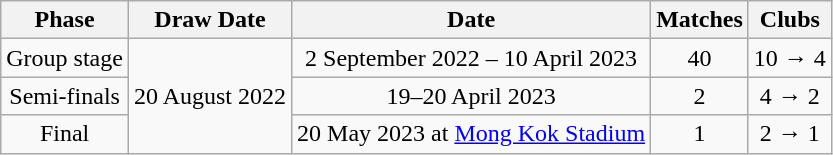<table class="wikitable">
<tr>
<th>Phase</th>
<th>Draw Date</th>
<th>Date</th>
<th>Matches</th>
<th>Clubs</th>
</tr>
<tr align=center>
<td>Group stage</td>
<td rowspan=3>20 August 2022</td>
<td>2 September 2022 – 10 April 2023</td>
<td>40</td>
<td>10 → 4</td>
</tr>
<tr align=center>
<td>Semi-finals</td>
<td>19–20 April 2023</td>
<td>2</td>
<td>4 → 2</td>
</tr>
<tr align=center>
<td>Final</td>
<td>20 May 2023 at <a href='#'>Mong Kok Stadium</a></td>
<td>1</td>
<td>2 → 1</td>
</tr>
</table>
